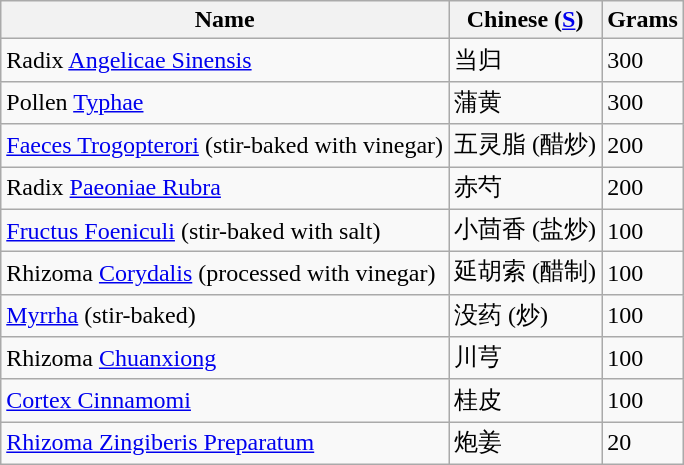<table class="wikitable sortable">
<tr>
<th>Name</th>
<th>Chinese (<a href='#'>S</a>)</th>
<th>Grams</th>
</tr>
<tr>
<td>Radix <a href='#'>Angelicae Sinensis</a></td>
<td>当归</td>
<td>300</td>
</tr>
<tr>
<td>Pollen <a href='#'>Typhae</a></td>
<td>蒲黄</td>
<td>300</td>
</tr>
<tr>
<td><a href='#'>Faeces Trogopterori</a> (stir-baked with vinegar)</td>
<td>五灵脂 (醋炒)</td>
<td>200</td>
</tr>
<tr>
<td>Radix <a href='#'>Paeoniae Rubra</a></td>
<td>赤芍</td>
<td>200</td>
</tr>
<tr>
<td><a href='#'>Fructus Foeniculi</a> (stir-baked with salt)</td>
<td>小茴香 (盐炒)</td>
<td>100</td>
</tr>
<tr>
<td>Rhizoma <a href='#'>Corydalis</a> (processed with vinegar)</td>
<td>延胡索 (醋制)</td>
<td>100</td>
</tr>
<tr>
<td><a href='#'>Myrrha</a> (stir-baked)</td>
<td>没药 (炒)</td>
<td>100</td>
</tr>
<tr>
<td>Rhizoma <a href='#'>Chuanxiong</a></td>
<td>川芎</td>
<td>100</td>
</tr>
<tr>
<td><a href='#'>Cortex Cinnamomi</a></td>
<td>桂皮</td>
<td>100</td>
</tr>
<tr>
<td><a href='#'>Rhizoma Zingiberis Preparatum</a></td>
<td>炮姜</td>
<td>20</td>
</tr>
</table>
